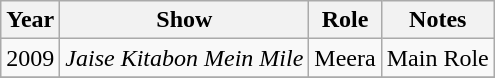<table class="wikitable sortable" style="font-size:100%">
<tr style="text-align:center;">
<th>Year</th>
<th>Show</th>
<th>Role</th>
<th colspan=2 class="unsortable">Notes</th>
</tr>
<tr>
<td>2009</td>
<td><em>Jaise Kitabon Mein Mile</em></td>
<td>Meera</td>
<td>Main Role</td>
</tr>
<tr>
</tr>
</table>
